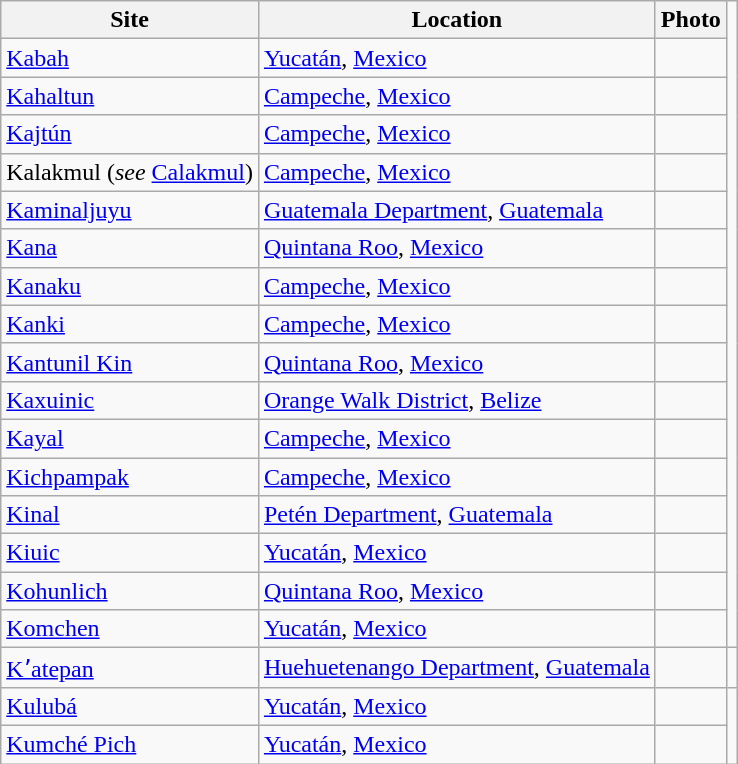<table class="wikitable sortable" align="left" style="margin: 1em auto 1em auto">
<tr>
<th>Site</th>
<th>Location</th>
<th>Photo</th>
</tr>
<tr>
<td><a href='#'>Kabah</a></td>
<td><a href='#'>Yucatán</a>, <a href='#'>Mexico</a></td>
<td></td>
</tr>
<tr>
<td><a href='#'>Kahaltun</a></td>
<td><a href='#'>Campeche</a>, <a href='#'>Mexico</a></td>
<td></td>
</tr>
<tr>
<td><a href='#'>Kajtún</a></td>
<td><a href='#'>Campeche</a>, <a href='#'>Mexico</a></td>
<td></td>
</tr>
<tr>
<td>Kalakmul (<em>see</em> <a href='#'>Calakmul</a>)</td>
<td><a href='#'>Campeche</a>, <a href='#'>Mexico</a></td>
<td></td>
</tr>
<tr>
<td><a href='#'>Kaminaljuyu</a></td>
<td><a href='#'>Guatemala Department</a>, <a href='#'>Guatemala</a></td>
<td></td>
</tr>
<tr>
<td><a href='#'>Kana</a></td>
<td><a href='#'>Quintana Roo</a>, <a href='#'>Mexico</a></td>
<td></td>
</tr>
<tr>
<td><a href='#'>Kanaku</a></td>
<td><a href='#'>Campeche</a>, <a href='#'>Mexico</a></td>
<td></td>
</tr>
<tr>
<td><a href='#'>Kanki</a></td>
<td><a href='#'>Campeche</a>, <a href='#'>Mexico</a></td>
<td></td>
</tr>
<tr>
<td><a href='#'>Kantunil Kin</a></td>
<td><a href='#'>Quintana Roo</a>, <a href='#'>Mexico</a></td>
<td></td>
</tr>
<tr>
<td><a href='#'>Kaxuinic</a></td>
<td><a href='#'>Orange Walk District</a>, <a href='#'>Belize</a></td>
<td></td>
</tr>
<tr>
<td><a href='#'>Kayal</a></td>
<td><a href='#'>Campeche</a>, <a href='#'>Mexico</a></td>
<td></td>
</tr>
<tr>
<td><a href='#'>Kichpampak</a></td>
<td><a href='#'>Campeche</a>, <a href='#'>Mexico</a></td>
<td></td>
</tr>
<tr>
<td><a href='#'>Kinal</a></td>
<td><a href='#'>Petén Department</a>, <a href='#'>Guatemala</a></td>
<td></td>
</tr>
<tr>
<td><a href='#'>Kiuic</a></td>
<td><a href='#'>Yucatán</a>, <a href='#'>Mexico</a></td>
<td></td>
</tr>
<tr>
<td><a href='#'>Kohunlich</a></td>
<td><a href='#'>Quintana Roo</a>, <a href='#'>Mexico</a></td>
<td></td>
</tr>
<tr>
<td><a href='#'>Komchen</a></td>
<td><a href='#'>Yucatán</a>, <a href='#'>Mexico</a></td>
<td></td>
</tr>
<tr>
<td><a href='#'>Kʼatepan</a></td>
<td><a href='#'>Huehuetenango Department</a>, <a href='#'>Guatemala</a></td>
<td></td>
<td></td>
</tr>
<tr>
<td><a href='#'>Kulubá</a></td>
<td><a href='#'>Yucatán</a>, <a href='#'>Mexico</a></td>
<td></td>
</tr>
<tr>
<td><a href='#'>Kumché Pich</a></td>
<td><a href='#'>Yucatán</a>, <a href='#'>Mexico</a></td>
<td></td>
</tr>
</table>
